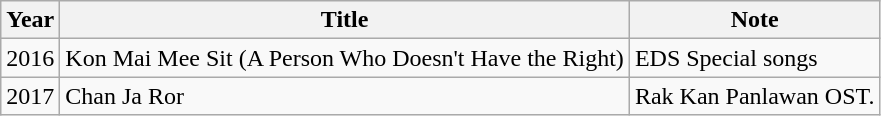<table class="wikitable">
<tr>
<th>Year</th>
<th>Title</th>
<th>Note</th>
</tr>
<tr>
<td>2016</td>
<td>Kon Mai Mee Sit (A Person Who Doesn't Have the Right)</td>
<td>EDS Special songs</td>
</tr>
<tr>
<td>2017</td>
<td>Chan Ja Ror</td>
<td>Rak Kan Panlawan OST.</td>
</tr>
</table>
